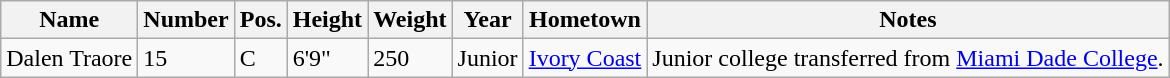<table class="wikitable sortable" border="1">
<tr>
<th>Name</th>
<th>Number</th>
<th>Pos.</th>
<th>Height</th>
<th>Weight</th>
<th>Year</th>
<th>Hometown</th>
<th class="unsortable">Notes</th>
</tr>
<tr>
<td>Dalen Traore</td>
<td>15</td>
<td>C</td>
<td>6'9"</td>
<td>250</td>
<td>Junior</td>
<td><a href='#'>Ivory Coast</a></td>
<td>Junior college transferred from <a href='#'>Miami Dade College</a>.</td>
</tr>
</table>
